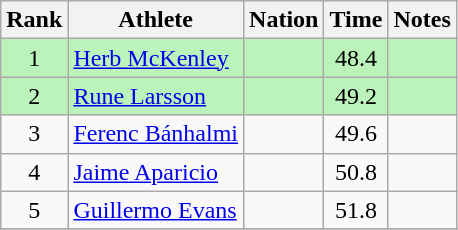<table class="wikitable sortable" style="text-align:center">
<tr>
<th>Rank</th>
<th>Athlete</th>
<th>Nation</th>
<th>Time</th>
<th>Notes</th>
</tr>
<tr bgcolor=#bbf3bb>
<td>1</td>
<td align=left><a href='#'>Herb McKenley</a></td>
<td align=left></td>
<td>48.4</td>
<td></td>
</tr>
<tr bgcolor=#bbf3bb>
<td>2</td>
<td align=left><a href='#'>Rune Larsson</a></td>
<td align=left></td>
<td>49.2</td>
<td></td>
</tr>
<tr>
<td>3</td>
<td align=left><a href='#'>Ferenc Bánhalmi</a></td>
<td align=left></td>
<td>49.6</td>
<td></td>
</tr>
<tr>
<td>4</td>
<td align=left><a href='#'>Jaime Aparicio</a></td>
<td align=left></td>
<td>50.8</td>
<td></td>
</tr>
<tr>
<td>5</td>
<td align=left><a href='#'>Guillermo Evans</a></td>
<td align=left></td>
<td>51.8</td>
<td></td>
</tr>
<tr>
</tr>
</table>
